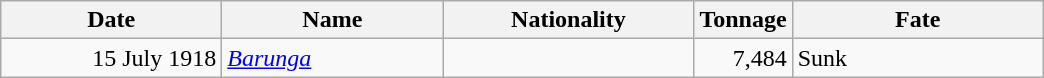<table class="wikitable sortable">
<tr>
<th width="140px">Date</th>
<th width="140px">Name</th>
<th width="160px">Nationality</th>
<th width="25px">Tonnage</th>
<th width="160px">Fate</th>
</tr>
<tr>
<td align="right">15 July 1918</td>
<td align="left"><a href='#'><em>Barunga</em></a></td>
<td align="left"></td>
<td align="right">7,484</td>
<td align="left">Sunk</td>
</tr>
</table>
